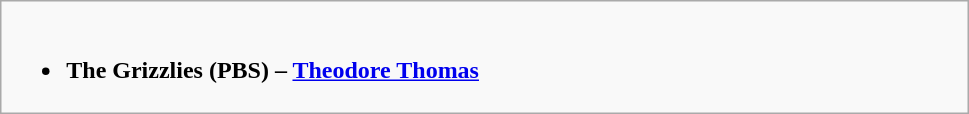<table class="wikitable">
<tr>
<td valign="top" width="50%"><br><ul><li><strong>The Grizzlies (PBS) – <a href='#'>Theodore Thomas</a></strong></li></ul></td>
</tr>
</table>
